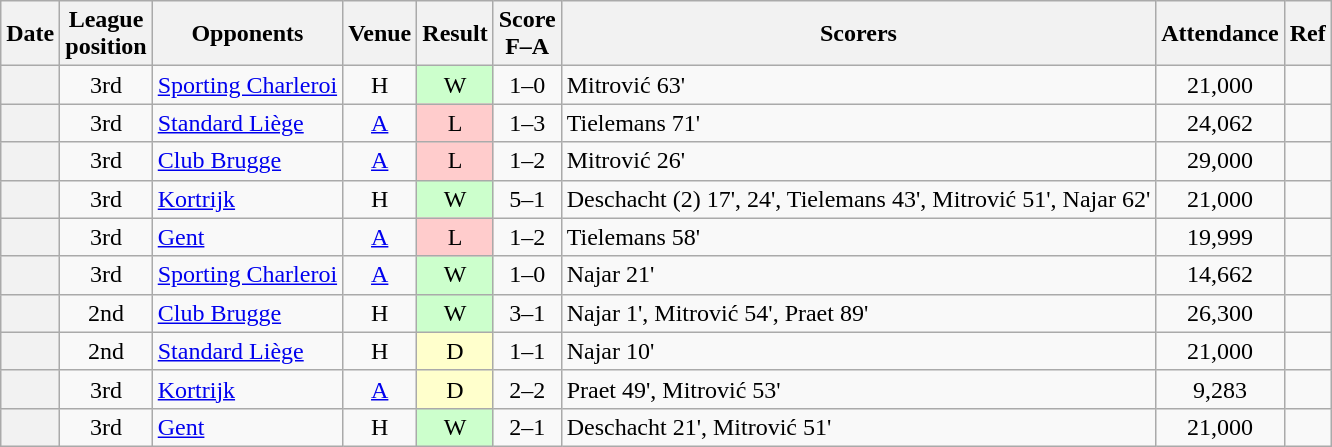<table class="wikitable plainrowheaders sortable" style="text-align:center">
<tr>
<th scope="col">Date</th>
<th scope="col">League<br>position</th>
<th scope="col">Opponents</th>
<th scope="col">Venue</th>
<th scope="col">Result</th>
<th scope="col">Score<br>F–A</th>
<th scope="col" class="unsortable">Scorers</th>
<th scope="col">Attendance</th>
<th scope="col" class="unsortable">Ref</th>
</tr>
<tr>
<th scope="row"></th>
<td>3rd</td>
<td align="left"><a href='#'>Sporting Charleroi</a></td>
<td>H</td>
<td style="background-color:#CCFFCC">W</td>
<td>1–0</td>
<td align="left">Mitrović 63'</td>
<td>21,000</td>
<td></td>
</tr>
<tr>
<th scope="row"></th>
<td>3rd</td>
<td align="left"><a href='#'>Standard Liège</a></td>
<td><a href='#'>A</a></td>
<td style="background-color:#FFCCCC">L</td>
<td>1–3</td>
<td align="left">Tielemans 71'</td>
<td>24,062</td>
<td></td>
</tr>
<tr>
<th scope="row"></th>
<td>3rd</td>
<td align="left"><a href='#'>Club Brugge</a></td>
<td><a href='#'>A</a></td>
<td style="background-color:#FFCCCC">L</td>
<td>1–2</td>
<td align="left">Mitrović 26'</td>
<td>29,000</td>
<td></td>
</tr>
<tr>
<th scope="row"></th>
<td>3rd</td>
<td align="left"><a href='#'>Kortrijk</a></td>
<td>H</td>
<td style="background-color:#CCFFCC">W</td>
<td>5–1</td>
<td align="left">Deschacht (2) 17', 24', Tielemans 43', Mitrović 51', Najar 62'</td>
<td>21,000</td>
<td></td>
</tr>
<tr>
<th scope="row"></th>
<td>3rd</td>
<td align="left"><a href='#'>Gent</a></td>
<td><a href='#'>A</a></td>
<td style="background-color:#FFCCCC">L</td>
<td>1–2</td>
<td align="left">Tielemans 58'</td>
<td>19,999</td>
<td></td>
</tr>
<tr>
<th scope="row"></th>
<td>3rd</td>
<td align="left"><a href='#'>Sporting Charleroi</a></td>
<td><a href='#'>A</a></td>
<td style="background-color:#CCFFCC">W</td>
<td>1–0</td>
<td align="left">Najar 21'</td>
<td>14,662</td>
<td></td>
</tr>
<tr>
<th scope="row"></th>
<td>2nd</td>
<td align="left"><a href='#'>Club Brugge</a></td>
<td>H</td>
<td style="background-color:#CCFFCC">W</td>
<td>3–1</td>
<td align="left">Najar 1', Mitrović 54', Praet 89'</td>
<td>26,300</td>
<td></td>
</tr>
<tr>
<th scope="row"></th>
<td>2nd</td>
<td align="left"><a href='#'>Standard Liège</a></td>
<td>H</td>
<td style="background-color:#FFFFCC">D</td>
<td>1–1</td>
<td align="left">Najar 10'</td>
<td>21,000</td>
<td></td>
</tr>
<tr>
<th scope="row"></th>
<td>3rd</td>
<td align="left"><a href='#'>Kortrijk</a></td>
<td><a href='#'>A</a></td>
<td style="background-color:#FFFFCC">D</td>
<td>2–2</td>
<td align="left">Praet 49', Mitrović 53'</td>
<td>9,283</td>
<td></td>
</tr>
<tr>
<th scope="row"></th>
<td>3rd</td>
<td align="left"><a href='#'>Gent</a></td>
<td>H</td>
<td style="background-color:#CCFFCC">W</td>
<td>2–1</td>
<td align="left">Deschacht 21', Mitrović 51'</td>
<td>21,000</td>
<td></td>
</tr>
</table>
